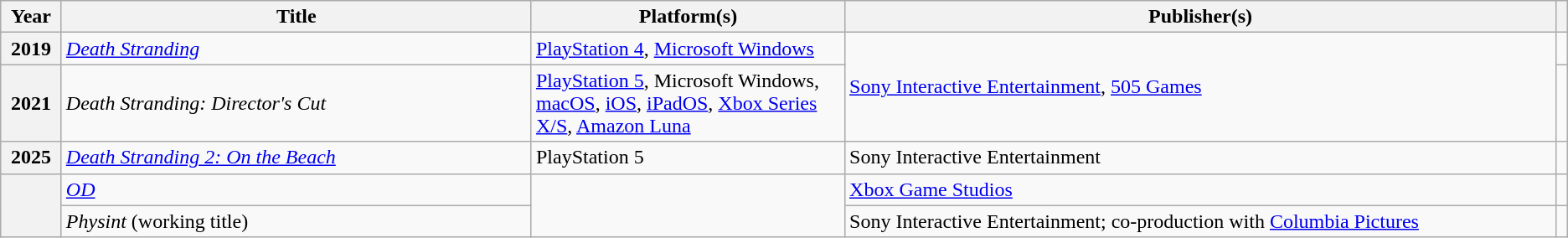<table class="wikitable sortable">
<tr>
<th>Year</th>
<th style="width:30%;">Title</th>
<th style="width:20%;">Platform(s)</th>
<th>Publisher(s)</th>
<th></th>
</tr>
<tr>
<th>2019</th>
<td><em><a href='#'>Death Stranding</a></em></td>
<td><a href='#'>PlayStation 4</a>, <a href='#'>Microsoft Windows</a></td>
<td rowspan="2"><a href='#'>Sony Interactive Entertainment</a>, <a href='#'>505 Games</a></td>
<td></td>
</tr>
<tr>
<th>2021</th>
<td><em>Death Stranding: Director's Cut</em></td>
<td><a href='#'>PlayStation 5</a>, Microsoft Windows, <a href='#'>macOS</a>, <a href='#'>iOS</a>, <a href='#'>iPadOS</a>, <a href='#'>Xbox Series X/S</a>, <a href='#'>Amazon Luna</a></td>
<td></td>
</tr>
<tr>
<th>2025</th>
<td><em><a href='#'>Death Stranding 2: On the Beach</a></em></td>
<td>PlayStation 5</td>
<td>Sony Interactive Entertainment</td>
<td></td>
</tr>
<tr>
<th rowspan="2"></th>
<td><em><a href='#'>OD</a></em></td>
<td rowspan="2"></td>
<td><a href='#'>Xbox Game Studios</a></td>
<td></td>
</tr>
<tr>
<td><em>Physint</em> (working title)</td>
<td>Sony Interactive Entertainment; co-production with <a href='#'>Columbia Pictures</a></td>
<td></td>
</tr>
</table>
